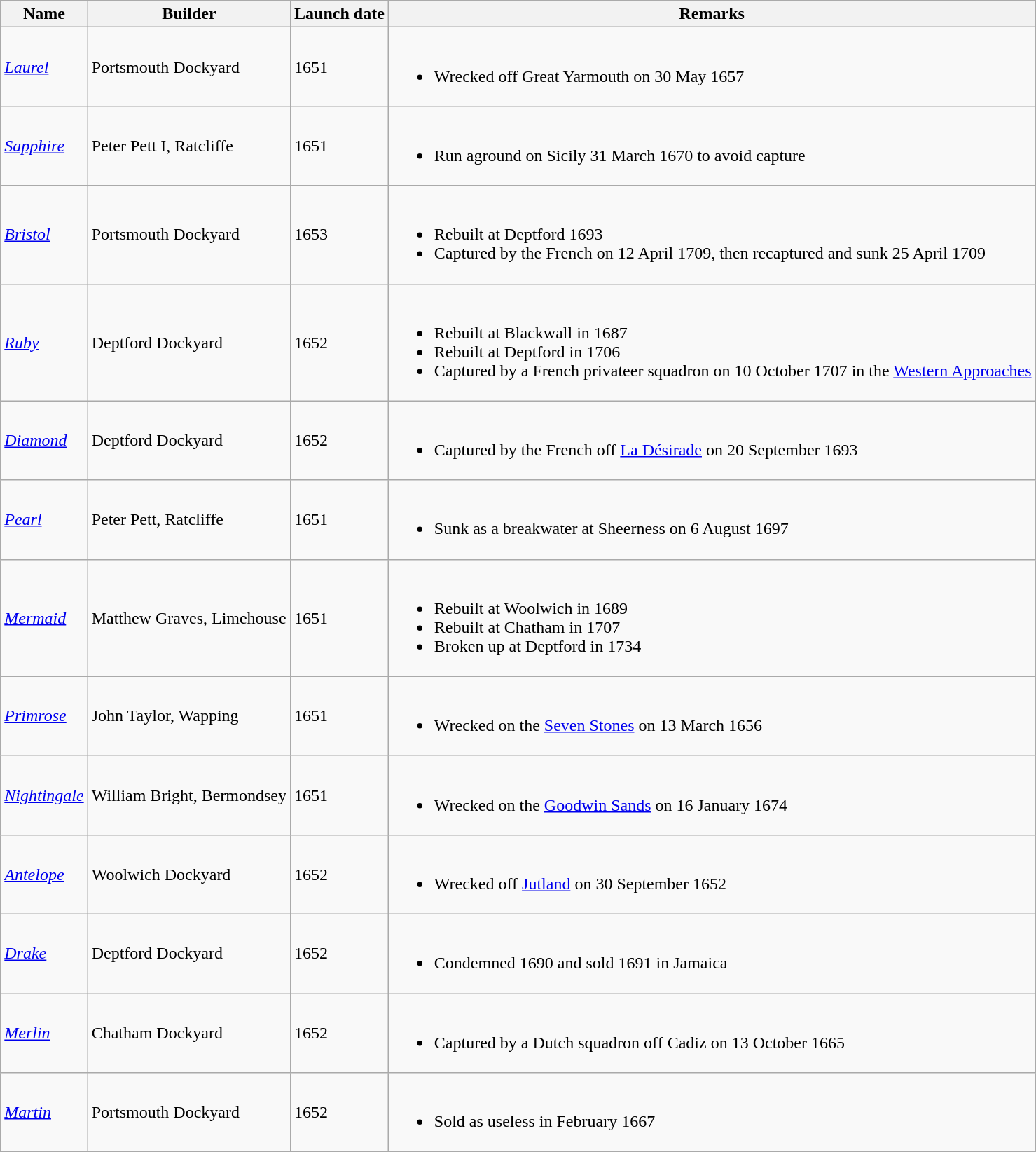<table class="wikitable">
<tr>
<th>Name</th>
<th>Builder</th>
<th>Launch date</th>
<th>Remarks</th>
</tr>
<tr>
<td><a href='#'><em>Laurel</em></a></td>
<td>Portsmouth Dockyard</td>
<td>1651</td>
<td><br><ul><li>Wrecked off Great Yarmouth on 30 May 1657</li></ul></td>
</tr>
<tr>
<td><a href='#'><em>Sapphire</em></a></td>
<td>Peter Pett I, Ratcliffe</td>
<td>1651</td>
<td><br><ul><li>Run aground on Sicily 31 March 1670 to avoid capture</li></ul></td>
</tr>
<tr>
<td><a href='#'><em>Bristol</em></a></td>
<td>Portsmouth Dockyard</td>
<td>1653</td>
<td><br><ul><li>Rebuilt at Deptford 1693</li><li>Captured by the French on 12 April 1709, then recaptured and sunk 25 April 1709</li></ul></td>
</tr>
<tr>
<td><a href='#'><em>Ruby</em></a></td>
<td>Deptford Dockyard</td>
<td>1652</td>
<td><br><ul><li>Rebuilt at Blackwall in 1687</li><li>Rebuilt at Deptford in 1706</li><li>Captured by a French privateer squadron on 10 October 1707 in the <a href='#'>Western Approaches</a></li></ul></td>
</tr>
<tr>
<td><a href='#'><em>Diamond</em></a></td>
<td>Deptford Dockyard</td>
<td>1652</td>
<td><br><ul><li>Captured by the French off <a href='#'>La Désirade</a> on 20 September 1693</li></ul></td>
</tr>
<tr>
<td><a href='#'><em>Pearl</em></a></td>
<td>Peter Pett, Ratcliffe</td>
<td>1651</td>
<td><br><ul><li>Sunk as a breakwater at Sheerness on 6 August 1697</li></ul></td>
</tr>
<tr>
<td><a href='#'><em>Mermaid</em></a></td>
<td>Matthew Graves, Limehouse</td>
<td>1651</td>
<td><br><ul><li>Rebuilt at Woolwich in 1689</li><li>Rebuilt at Chatham in 1707</li><li>Broken up at Deptford in 1734</li></ul></td>
</tr>
<tr>
<td><a href='#'><em>Primrose</em></a></td>
<td>John Taylor, Wapping</td>
<td>1651</td>
<td><br><ul><li>Wrecked on the <a href='#'>Seven Stones</a> on 13 March 1656</li></ul></td>
</tr>
<tr>
<td><a href='#'><em>Nightingale</em></a></td>
<td>William Bright, Bermondsey</td>
<td>1651</td>
<td><br><ul><li>Wrecked on the <a href='#'>Goodwin Sands</a> on 16 January 1674</li></ul></td>
</tr>
<tr>
<td><a href='#'><em>Antelope</em></a></td>
<td>Woolwich Dockyard</td>
<td>1652</td>
<td><br><ul><li>Wrecked off <a href='#'>Jutland</a> on 30 September 1652</li></ul></td>
</tr>
<tr>
<td><a href='#'><em>Drake</em></a></td>
<td>Deptford Dockyard</td>
<td>1652</td>
<td><br><ul><li>Condemned 1690 and sold 1691 in Jamaica</li></ul></td>
</tr>
<tr>
<td><a href='#'><em>Merlin</em></a></td>
<td>Chatham Dockyard</td>
<td>1652</td>
<td><br><ul><li>Captured by a Dutch squadron off Cadiz on 13 October 1665</li></ul></td>
</tr>
<tr>
<td><a href='#'><em>Martin</em></a></td>
<td>Portsmouth Dockyard</td>
<td>1652</td>
<td><br><ul><li>Sold as useless in February 1667</li></ul></td>
</tr>
<tr>
</tr>
</table>
